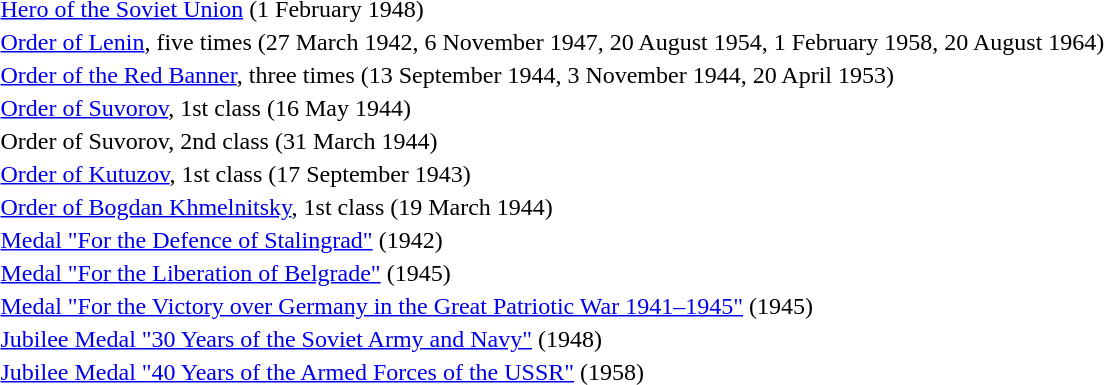<table>
<tr>
<td></td>
<td><a href='#'>Hero of the Soviet Union</a> (1 February 1948)</td>
</tr>
<tr>
<td></td>
<td><a href='#'>Order of Lenin</a>, five times (27 March 1942, 6 November 1947, 20 August 1954, 1 February 1958, 20 August 1964)</td>
</tr>
<tr>
<td></td>
<td><a href='#'>Order of the Red Banner</a>, three times (13 September 1944, 3 November 1944, 20 April 1953)</td>
</tr>
<tr>
<td></td>
<td><a href='#'>Order of Suvorov</a>, 1st class (16 May 1944)</td>
</tr>
<tr>
<td></td>
<td>Order of Suvorov, 2nd class (31 March 1944)</td>
</tr>
<tr>
<td></td>
<td><a href='#'>Order of Kutuzov</a>, 1st class (17 September 1943)</td>
</tr>
<tr>
<td></td>
<td><a href='#'>Order of Bogdan Khmelnitsky</a>, 1st class (19 March 1944)</td>
</tr>
<tr>
<td></td>
<td><a href='#'>Medal "For the Defence of Stalingrad"</a> (1942)</td>
</tr>
<tr>
<td></td>
<td><a href='#'>Medal "For the Liberation of Belgrade"</a> (1945)</td>
</tr>
<tr>
<td></td>
<td><a href='#'>Medal "For the Victory over Germany in the Great Patriotic War 1941–1945"</a> (1945)</td>
</tr>
<tr>
<td></td>
<td><a href='#'>Jubilee Medal "30 Years of the Soviet Army and Navy"</a> (1948)</td>
</tr>
<tr>
<td></td>
<td><a href='#'>Jubilee Medal "40 Years of the Armed Forces of the USSR"</a> (1958)</td>
</tr>
<tr>
</tr>
</table>
